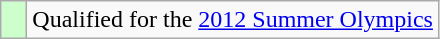<table class="wikitable">
<tr>
<td width=10px bgcolor="#ccffcc"></td>
<td>Qualified for the <a href='#'>2012 Summer Olympics</a></td>
</tr>
</table>
